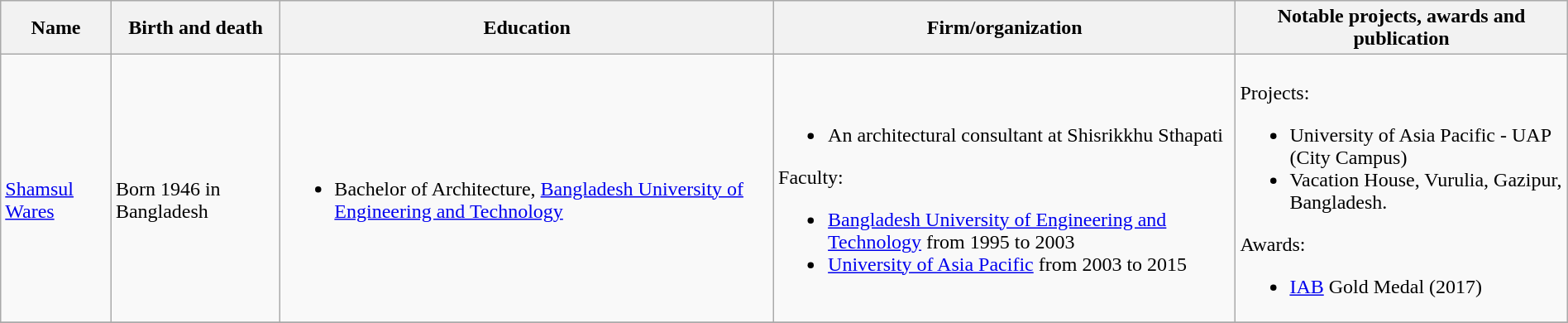<table class="wikitable" width="100%">
<tr bgcolor="#efefef">
<th>Name</th>
<th>Birth and death</th>
<th>Education</th>
<th>Firm/organization</th>
<th>Notable projects, awards and publication</th>
</tr>
<tr>
<td><br><a href='#'>Shamsul Wares</a></td>
<td><br>Born 1946 in Bangladesh</td>
<td><br><ul><li>Bachelor of Architecture, <a href='#'>Bangladesh University of Engineering and Technology</a></li></ul></td>
<td><br><ul><li>An architectural consultant at Shisrikkhu Sthapati</li></ul>Faculty:<ul><li><a href='#'>Bangladesh University of Engineering and Technology</a> from 1995 to 2003</li><li><a href='#'>University of Asia Pacific</a> from 2003 to 2015</li></ul></td>
<td><br>Projects:<ul><li>University of Asia Pacific - UAP (City Campus)</li><li>Vacation House, Vurulia, Gazipur, Bangladesh.</li></ul>Awards:<ul><li><a href='#'>IAB</a> Gold Medal (2017)</li></ul></td>
</tr>
<tr>
</tr>
</table>
